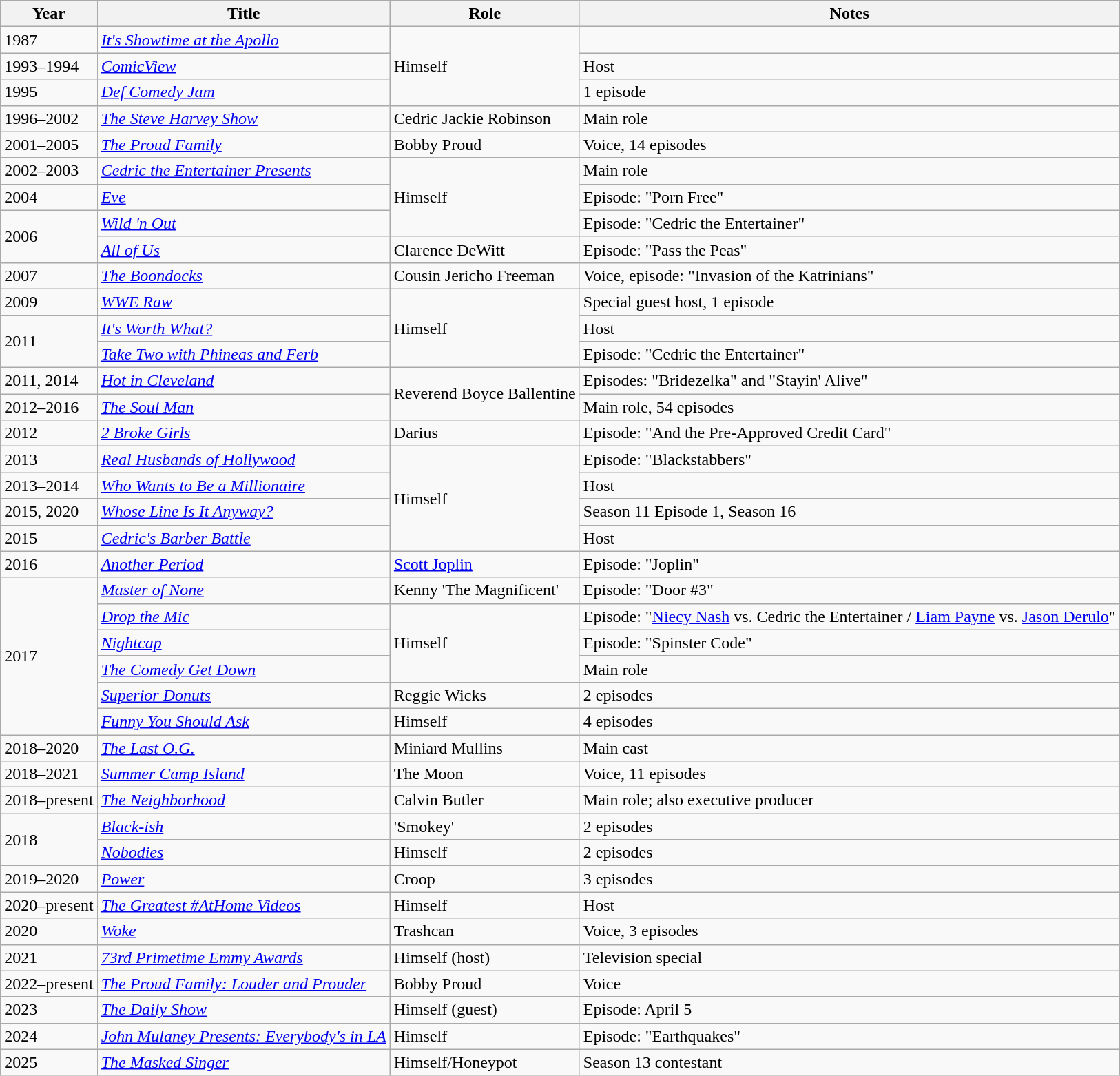<table class="wikitable sortable">
<tr>
<th>Year</th>
<th>Title</th>
<th>Role</th>
<th class="unsortable">Notes</th>
</tr>
<tr>
<td>1987</td>
<td><em><a href='#'>It's Showtime at the Apollo</a></em></td>
<td rowspan="3">Himself</td>
<td></td>
</tr>
<tr>
<td>1993–1994</td>
<td><em><a href='#'>ComicView</a></em></td>
<td>Host</td>
</tr>
<tr>
<td>1995</td>
<td><em><a href='#'>Def Comedy Jam</a></em></td>
<td>1 episode</td>
</tr>
<tr>
<td>1996–2002</td>
<td><em><a href='#'>The Steve Harvey Show</a></em></td>
<td>Cedric Jackie Robinson</td>
<td>Main role</td>
</tr>
<tr>
<td>2001–2005</td>
<td><em><a href='#'>The Proud Family</a></em></td>
<td>Bobby Proud</td>
<td>Voice, 14 episodes</td>
</tr>
<tr>
<td>2002–2003</td>
<td><em><a href='#'>Cedric the Entertainer Presents</a></em></td>
<td rowspan="3">Himself</td>
<td>Main role</td>
</tr>
<tr>
<td>2004</td>
<td><em><a href='#'>Eve</a></em></td>
<td>Episode: "Porn Free"</td>
</tr>
<tr>
<td rowspan="2">2006</td>
<td><em><a href='#'>Wild 'n Out</a></em></td>
<td>Episode: "Cedric the Entertainer"</td>
</tr>
<tr>
<td><em><a href='#'>All of Us</a></em></td>
<td>Clarence DeWitt</td>
<td>Episode: "Pass the Peas"</td>
</tr>
<tr>
<td>2007</td>
<td><em><a href='#'>The Boondocks</a></em></td>
<td>Cousin Jericho Freeman</td>
<td>Voice, episode: "Invasion of the Katrinians"</td>
</tr>
<tr>
<td>2009</td>
<td><em><a href='#'>WWE Raw</a></em></td>
<td rowspan="3">Himself</td>
<td>Special guest host, 1 episode</td>
</tr>
<tr>
<td rowspan="2">2011</td>
<td><em><a href='#'>It's Worth What?</a></em></td>
<td>Host</td>
</tr>
<tr>
<td><em><a href='#'>Take Two with Phineas and Ferb</a></em></td>
<td>Episode: "Cedric the Entertainer"</td>
</tr>
<tr>
<td>2011, 2014</td>
<td><em><a href='#'>Hot in Cleveland</a></em></td>
<td rowspan="2">Reverend Boyce Ballentine</td>
<td>Episodes: "Bridezelka" and "Stayin' Alive"</td>
</tr>
<tr>
<td>2012–2016</td>
<td><em><a href='#'>The Soul Man</a></em></td>
<td>Main role, 54 episodes</td>
</tr>
<tr>
<td>2012</td>
<td><em><a href='#'>2 Broke Girls</a></em></td>
<td>Darius</td>
<td>Episode: "And the Pre-Approved Credit Card"</td>
</tr>
<tr>
<td>2013</td>
<td><em><a href='#'>Real Husbands of Hollywood</a></em></td>
<td rowspan="4">Himself</td>
<td>Episode: "Blackstabbers"</td>
</tr>
<tr>
<td>2013–2014</td>
<td><em><a href='#'>Who Wants to Be a Millionaire</a></em></td>
<td>Host</td>
</tr>
<tr>
<td>2015, 2020</td>
<td><em><a href='#'>Whose Line Is It Anyway?</a></em></td>
<td>Season 11 Episode 1, Season 16</td>
</tr>
<tr>
<td>2015</td>
<td><em><a href='#'>Cedric's Barber Battle</a></em></td>
<td>Host</td>
</tr>
<tr>
<td>2016</td>
<td><em><a href='#'>Another Period</a></em></td>
<td><a href='#'>Scott Joplin</a></td>
<td>Episode: "Joplin"</td>
</tr>
<tr>
<td rowspan="6">2017</td>
<td><em><a href='#'>Master of None</a></em></td>
<td>Kenny 'The Magnificent'</td>
<td>Episode: "Door #3"</td>
</tr>
<tr>
<td><em><a href='#'>Drop the Mic</a></em></td>
<td rowspan="3">Himself</td>
<td>Episode: "<a href='#'>Niecy Nash</a> vs. Cedric the Entertainer / <a href='#'>Liam Payne</a> vs. <a href='#'>Jason Derulo</a>"</td>
</tr>
<tr>
<td><em><a href='#'>Nightcap</a></em></td>
<td>Episode: "Spinster Code"</td>
</tr>
<tr>
<td><em><a href='#'>The Comedy Get Down</a></em></td>
<td>Main role</td>
</tr>
<tr>
<td><em><a href='#'>Superior Donuts</a></em></td>
<td>Reggie Wicks</td>
<td>2 episodes</td>
</tr>
<tr>
<td><em><a href='#'>Funny You Should Ask</a></em></td>
<td>Himself</td>
<td>4 episodes</td>
</tr>
<tr>
<td>2018–2020</td>
<td><em><a href='#'>The Last O.G.</a></em></td>
<td>Miniard Mullins</td>
<td>Main cast</td>
</tr>
<tr>
<td>2018–2021</td>
<td><em><a href='#'>Summer Camp Island</a></em></td>
<td>The Moon</td>
<td>Voice, 11 episodes</td>
</tr>
<tr>
<td>2018–present</td>
<td><em><a href='#'>The Neighborhood</a></em></td>
<td>Calvin Butler</td>
<td>Main role; also executive producer</td>
</tr>
<tr>
<td rowspan="2">2018</td>
<td><em><a href='#'>Black-ish</a></em></td>
<td>'Smokey'</td>
<td>2 episodes</td>
</tr>
<tr>
<td><em><a href='#'>Nobodies</a></em></td>
<td>Himself</td>
<td>2 episodes</td>
</tr>
<tr>
<td>2019–2020</td>
<td><em><a href='#'>Power</a></em></td>
<td>Croop</td>
<td>3 episodes</td>
</tr>
<tr>
<td>2020–present</td>
<td><em><a href='#'>The Greatest #AtHome Videos</a></em></td>
<td>Himself</td>
<td>Host</td>
</tr>
<tr>
<td>2020</td>
<td><em><a href='#'>Woke</a></em></td>
<td>Trashcan</td>
<td>Voice, 3 episodes</td>
</tr>
<tr>
<td>2021</td>
<td><em><a href='#'>73rd Primetime Emmy Awards</a></em></td>
<td>Himself (host)</td>
<td>Television special</td>
</tr>
<tr>
<td>2022–present</td>
<td><em><a href='#'>The Proud Family: Louder and Prouder</a></em></td>
<td>Bobby Proud</td>
<td>Voice</td>
</tr>
<tr>
<td>2023</td>
<td><em><a href='#'>The Daily Show</a></em></td>
<td>Himself (guest)</td>
<td>Episode: April 5</td>
</tr>
<tr>
<td>2024</td>
<td><em><a href='#'>John Mulaney Presents: Everybody's in LA</a></em></td>
<td>Himself</td>
<td>Episode: "Earthquakes"</td>
</tr>
<tr>
<td>2025</td>
<td><em><a href='#'>The Masked Singer</a></em></td>
<td>Himself/Honeypot</td>
<td>Season 13 contestant</td>
</tr>
</table>
